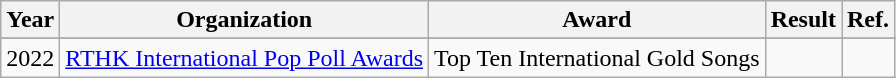<table class="wikitable plainrowheaders"style="border:none; margin:0;">
<tr>
<th>Year</th>
<th>Organization</th>
<th>Award</th>
<th>Result</th>
<th>Ref.</th>
</tr>
<tr>
</tr>
<tr>
<td>2022</td>
<td><a href='#'>RTHK International Pop Poll Awards</a></td>
<td>Top Ten International Gold Songs</td>
<td></td>
<td style="text-align:center;"></td>
</tr>
</table>
